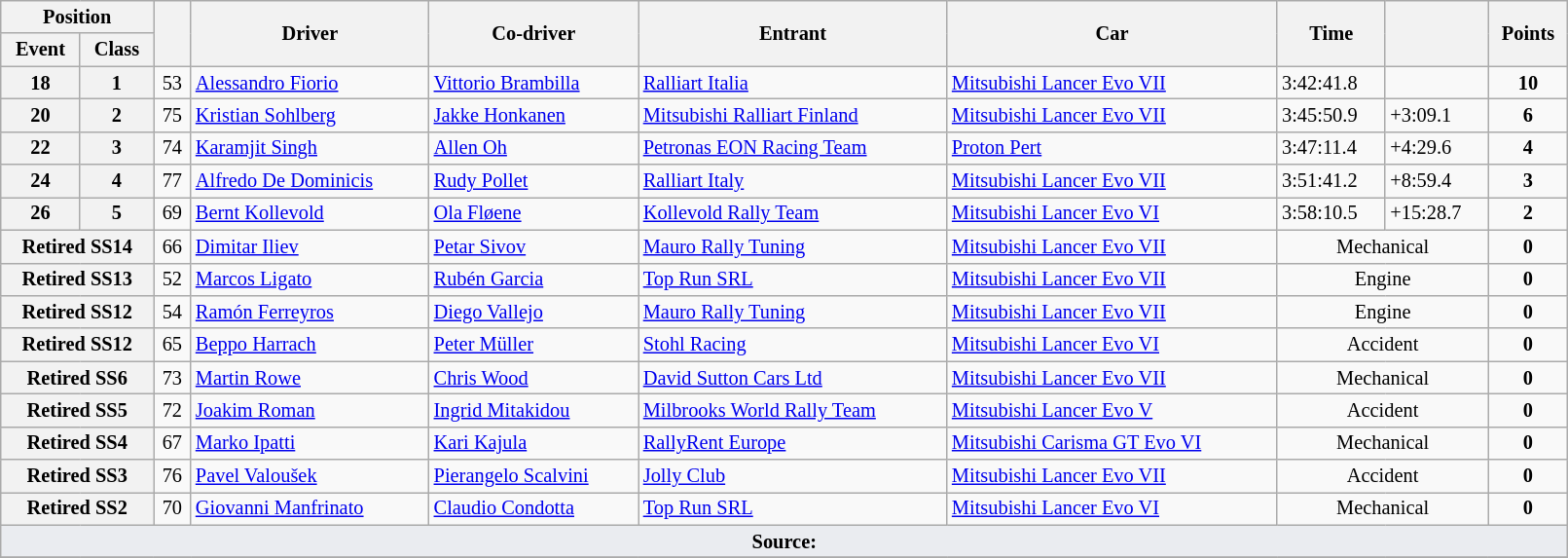<table class="wikitable" width=85% style="font-size: 85%;">
<tr>
<th colspan="2">Position</th>
<th rowspan="2"></th>
<th rowspan="2">Driver</th>
<th rowspan="2">Co-driver</th>
<th rowspan="2">Entrant</th>
<th rowspan="2">Car</th>
<th rowspan="2">Time</th>
<th rowspan="2"></th>
<th rowspan="2">Points</th>
</tr>
<tr>
<th>Event</th>
<th>Class</th>
</tr>
<tr>
<th>18</th>
<th>1</th>
<td align="center">53</td>
<td> <a href='#'>Alessandro Fiorio</a></td>
<td> <a href='#'>Vittorio Brambilla</a></td>
<td> <a href='#'>Ralliart Italia</a></td>
<td><a href='#'>Mitsubishi Lancer Evo VII</a></td>
<td>3:42:41.8</td>
<td></td>
<td align="center"><strong>10</strong></td>
</tr>
<tr>
<th>20</th>
<th>2</th>
<td align="center">75</td>
<td> <a href='#'>Kristian Sohlberg</a></td>
<td> <a href='#'>Jakke Honkanen</a></td>
<td> <a href='#'>Mitsubishi Ralliart Finland</a></td>
<td><a href='#'>Mitsubishi Lancer Evo VII</a></td>
<td>3:45:50.9</td>
<td>+3:09.1</td>
<td align="center"><strong>6</strong></td>
</tr>
<tr>
<th>22</th>
<th>3</th>
<td align="center">74</td>
<td> <a href='#'>Karamjit Singh</a></td>
<td> <a href='#'>Allen Oh</a></td>
<td> <a href='#'>Petronas EON Racing Team</a></td>
<td><a href='#'>Proton Pert</a></td>
<td>3:47:11.4</td>
<td>+4:29.6</td>
<td align="center"><strong>4</strong></td>
</tr>
<tr>
<th>24</th>
<th>4</th>
<td align="center">77</td>
<td> <a href='#'>Alfredo De Dominicis</a></td>
<td> <a href='#'>Rudy Pollet</a></td>
<td> <a href='#'>Ralliart Italy</a></td>
<td><a href='#'>Mitsubishi Lancer Evo VII</a></td>
<td>3:51:41.2</td>
<td>+8:59.4</td>
<td align="center"><strong>3</strong></td>
</tr>
<tr>
<th>26</th>
<th>5</th>
<td align="center">69</td>
<td> <a href='#'>Bernt Kollevold</a></td>
<td> <a href='#'>Ola Fløene</a></td>
<td> <a href='#'>Kollevold Rally Team</a></td>
<td><a href='#'>Mitsubishi Lancer Evo VI</a></td>
<td>3:58:10.5</td>
<td>+15:28.7</td>
<td align="center"><strong>2</strong></td>
</tr>
<tr>
<th colspan="2">Retired SS14</th>
<td align="center">66</td>
<td> <a href='#'>Dimitar Iliev</a></td>
<td> <a href='#'>Petar Sivov</a></td>
<td> <a href='#'>Mauro Rally Tuning</a></td>
<td><a href='#'>Mitsubishi Lancer Evo VII</a></td>
<td align="center" colspan="2">Mechanical</td>
<td align="center"><strong>0</strong></td>
</tr>
<tr>
<th colspan="2">Retired SS13</th>
<td align="center">52</td>
<td> <a href='#'>Marcos Ligato</a></td>
<td> <a href='#'>Rubén Garcia</a></td>
<td> <a href='#'>Top Run SRL</a></td>
<td><a href='#'>Mitsubishi Lancer Evo VII</a></td>
<td align="center" colspan="2">Engine</td>
<td align="center"><strong>0</strong></td>
</tr>
<tr>
<th colspan="2">Retired SS12</th>
<td align="center">54</td>
<td> <a href='#'>Ramón Ferreyros</a></td>
<td> <a href='#'>Diego Vallejo</a></td>
<td> <a href='#'>Mauro Rally Tuning</a></td>
<td><a href='#'>Mitsubishi Lancer Evo VII</a></td>
<td align="center" colspan="2">Engine</td>
<td align="center"><strong>0</strong></td>
</tr>
<tr>
<th colspan="2">Retired SS12</th>
<td align="center">65</td>
<td> <a href='#'>Beppo Harrach</a></td>
<td> <a href='#'>Peter Müller</a></td>
<td> <a href='#'>Stohl Racing</a></td>
<td><a href='#'>Mitsubishi Lancer Evo VI</a></td>
<td align="center" colspan="2">Accident</td>
<td align="center"><strong>0</strong></td>
</tr>
<tr>
<th colspan="2">Retired SS6</th>
<td align="center">73</td>
<td> <a href='#'>Martin Rowe</a></td>
<td> <a href='#'>Chris Wood</a></td>
<td> <a href='#'>David Sutton Cars Ltd</a></td>
<td><a href='#'>Mitsubishi Lancer Evo VII</a></td>
<td align="center" colspan="2">Mechanical</td>
<td align="center"><strong>0</strong></td>
</tr>
<tr>
<th colspan="2">Retired SS5</th>
<td align="center">72</td>
<td> <a href='#'>Joakim Roman</a></td>
<td> <a href='#'>Ingrid Mitakidou</a></td>
<td> <a href='#'>Milbrooks World Rally Team</a></td>
<td><a href='#'>Mitsubishi Lancer Evo V</a></td>
<td align="center" colspan="2">Accident</td>
<td align="center"><strong>0</strong></td>
</tr>
<tr>
<th colspan="2">Retired SS4</th>
<td align="center">67</td>
<td> <a href='#'>Marko Ipatti</a></td>
<td> <a href='#'>Kari Kajula</a></td>
<td> <a href='#'>RallyRent Europe</a></td>
<td><a href='#'>Mitsubishi Carisma GT Evo VI</a></td>
<td align="center" colspan="2">Mechanical</td>
<td align="center"><strong>0</strong></td>
</tr>
<tr>
<th colspan="2">Retired SS3</th>
<td align="center">76</td>
<td> <a href='#'>Pavel Valoušek</a></td>
<td> <a href='#'>Pierangelo Scalvini</a></td>
<td> <a href='#'>Jolly Club</a></td>
<td><a href='#'>Mitsubishi Lancer Evo VII</a></td>
<td align="center" colspan="2">Accident</td>
<td align="center"><strong>0</strong></td>
</tr>
<tr>
<th colspan="2">Retired SS2</th>
<td align="center">70</td>
<td> <a href='#'>Giovanni Manfrinato</a></td>
<td> <a href='#'>Claudio Condotta</a></td>
<td> <a href='#'>Top Run SRL</a></td>
<td><a href='#'>Mitsubishi Lancer Evo VI</a></td>
<td align="center" colspan="2">Mechanical</td>
<td align="center"><strong>0</strong></td>
</tr>
<tr>
<td style="background-color:#EAECF0; text-align:center" colspan="10"><strong>Source:</strong></td>
</tr>
<tr>
</tr>
</table>
